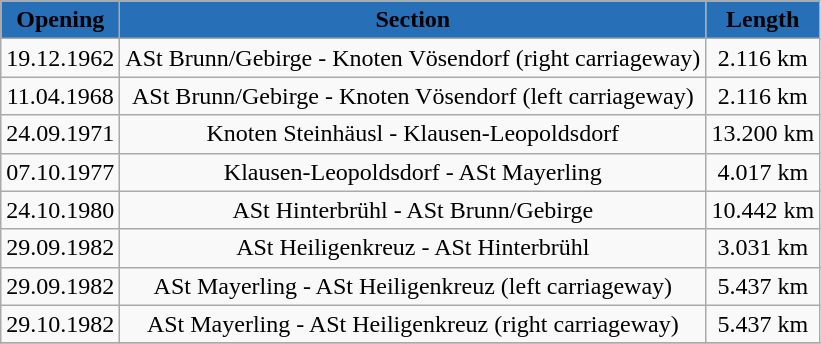<table class="wikitable">
<tr>
<th style="background:#276FB7"><span> Opening </span></th>
<th style="background:#276FB7"><span>Section</span></th>
<th style="background:#276FB7"><span> Length</span></th>
</tr>
<tr>
<td align="center">19.12.1962</td>
<td align="center">ASt Brunn/Gebirge - Knoten Vösendorf (right carriageway)</td>
<td align="center">2.116 km</td>
</tr>
<tr>
<td align="center">11.04.1968</td>
<td align="center">ASt Brunn/Gebirge - Knoten Vösendorf (left carriageway)</td>
<td align="center">2.116 km</td>
</tr>
<tr>
<td align="center">24.09.1971</td>
<td align="center">Knoten Steinhäusl - Klausen-Leopoldsdorf</td>
<td align="center">13.200 km</td>
</tr>
<tr>
<td align="center">07.10.1977</td>
<td align="center">Klausen-Leopoldsdorf - ASt Mayerling</td>
<td align="center">4.017 km</td>
</tr>
<tr>
<td align="center">24.10.1980</td>
<td align="center">ASt Hinterbrühl - ASt Brunn/Gebirge</td>
<td align="center">10.442 km</td>
</tr>
<tr>
<td align="center">29.09.1982</td>
<td align="center">ASt Heiligenkreuz - ASt Hinterbrühl</td>
<td align="center">3.031 km</td>
</tr>
<tr>
<td align="center">29.09.1982</td>
<td align="center">ASt Mayerling - ASt Heiligenkreuz (left carriageway)</td>
<td align="center">5.437 km</td>
</tr>
<tr>
<td align="center">29.10.1982</td>
<td align="center">ASt Mayerling - ASt Heiligenkreuz (right carriageway)</td>
<td align="center">5.437 km</td>
</tr>
<tr>
</tr>
</table>
